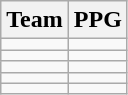<table class=wikitable>
<tr>
<th>Team</th>
<th>PPG</th>
</tr>
<tr>
<td></td>
<td></td>
</tr>
<tr>
<td></td>
<td></td>
</tr>
<tr>
<td></td>
<td></td>
</tr>
<tr>
<td></td>
<td></td>
</tr>
<tr>
<td></td>
<td></td>
</tr>
</table>
